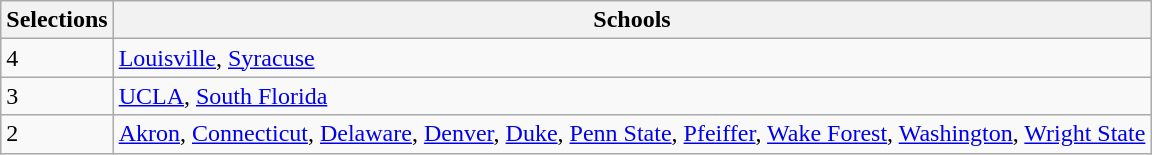<table class="wikitable sortable" style="text-align:left">
<tr>
<th>Selections</th>
<th class="unsortable">Schools</th>
</tr>
<tr>
<td>4</td>
<td><a href='#'>Louisville</a>, <a href='#'>Syracuse</a></td>
</tr>
<tr>
<td>3</td>
<td><a href='#'>UCLA</a>, <a href='#'>South Florida</a></td>
</tr>
<tr>
<td>2</td>
<td><a href='#'>Akron</a>, <a href='#'>Connecticut</a>, <a href='#'>Delaware</a>, <a href='#'>Denver</a>, <a href='#'>Duke</a>, <a href='#'>Penn State</a>, <a href='#'>Pfeiffer</a>, <a href='#'>Wake Forest</a>, <a href='#'>Washington</a>, <a href='#'>Wright State</a></td>
</tr>
</table>
